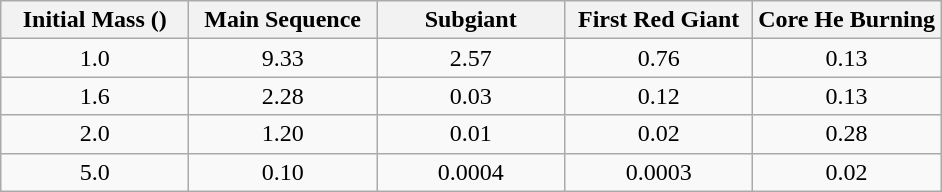<table class="wikitable" style="text-align: center;">
<tr>
<th>Initial Mass ()</th>
<th width="20%">Main Sequence</th>
<th width="20%">Subgiant</th>
<th width="20%">First Red Giant</th>
<th width="20%">Core He Burning</th>
</tr>
<tr>
<td>1.0</td>
<td>9.33</td>
<td>2.57</td>
<td>0.76</td>
<td>0.13</td>
</tr>
<tr>
<td>1.6</td>
<td>2.28</td>
<td>0.03</td>
<td>0.12</td>
<td>0.13</td>
</tr>
<tr>
<td>2.0</td>
<td>1.20</td>
<td>0.01</td>
<td>0.02</td>
<td>0.28</td>
</tr>
<tr>
<td>5.0</td>
<td>0.10</td>
<td>0.0004</td>
<td>0.0003</td>
<td>0.02</td>
</tr>
</table>
